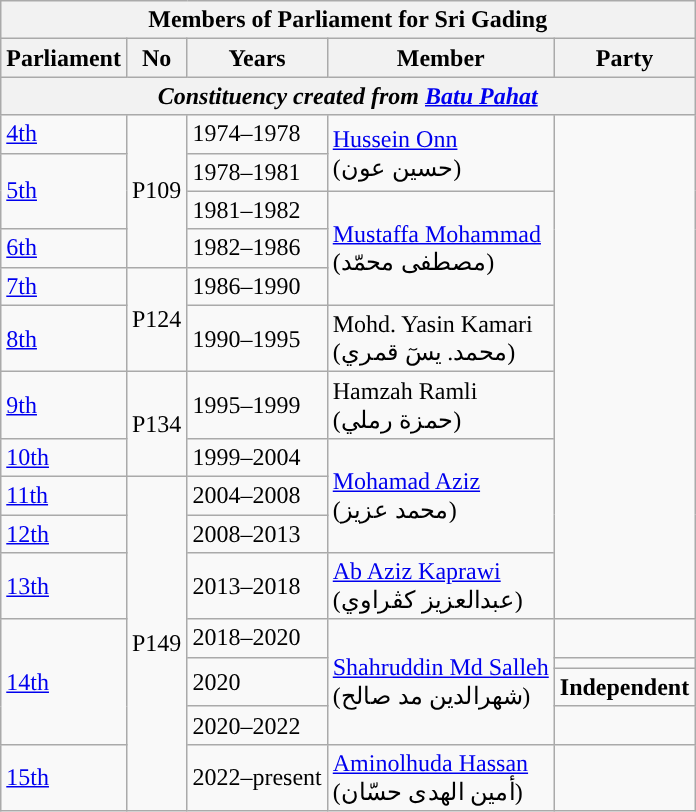<table class=wikitable>
<tr>
<th colspan="5">Members of Parliament for Sri Gading</th>
</tr>
<tr>
<th>Parliament</th>
<th>No</th>
<th>Years</th>
<th>Member</th>
<th>Party</th>
</tr>
<tr>
<th colspan="5" align="center"><em>Constituency created from <a href='#'>Batu Pahat</a></em></th>
</tr>
<tr>
<td><a href='#'>4th</a></td>
<td rowspan="4">P109</td>
<td>1974–1978</td>
<td rowspan=2><a href='#'>Hussein Onn</a> <br> (حسين عون‎)</td>
<td rowspan="11"></td>
</tr>
<tr>
<td rowspan=2><a href='#'>5th</a></td>
<td>1978–1981</td>
</tr>
<tr>
<td>1981–1982</td>
<td rowspan=3><a href='#'>Mustaffa Mohammad</a> <br> (مصطفى محمّد‎)</td>
</tr>
<tr>
<td><a href='#'>6th</a></td>
<td>1982–1986</td>
</tr>
<tr>
<td><a href='#'>7th</a></td>
<td rowspan="2">P124</td>
<td>1986–1990</td>
</tr>
<tr>
<td><a href='#'>8th</a></td>
<td>1990–1995</td>
<td>Mohd. Yasin Kamari <br> (محمد. يسٓ قمري)</td>
</tr>
<tr>
<td><a href='#'>9th</a></td>
<td rowspan="2">P134</td>
<td>1995–1999</td>
<td>Hamzah Ramli <br> (حمزة رملي)</td>
</tr>
<tr>
<td><a href='#'>10th</a></td>
<td>1999–2004</td>
<td rowspan=3><a href='#'>Mohamad Aziz</a> <br> (محمد عزيز‎)</td>
</tr>
<tr>
<td><a href='#'>11th</a></td>
<td rowspan="8">P149</td>
<td>2004–2008</td>
</tr>
<tr>
<td><a href='#'>12th</a></td>
<td>2008–2013</td>
</tr>
<tr>
<td><a href='#'>13th</a></td>
<td>2013–2018</td>
<td><a href='#'>Ab Aziz Kaprawi</a> <br> (عبدالعزيز کڤراوي‎)</td>
</tr>
<tr>
<td rowspan="4"><a href='#'>14th</a></td>
<td>2018–2020</td>
<td rowspan="4"><a href='#'>Shahruddin Md Salleh</a> <br> (شهرالدين مد صالح‎)</td>
<td></td>
</tr>
<tr>
<td rowspan="2">2020</td>
<td></td>
</tr>
<tr>
<td><strong>Independent</strong></td>
</tr>
<tr>
<td>2020–2022</td>
<td></td>
</tr>
<tr>
<td><a href='#'>15th</a></td>
<td>2022–present</td>
<td><a href='#'>Aminolhuda Hassan</a> <br> (أمين الهدى حسّان)</td>
<td></td>
</tr>
</table>
